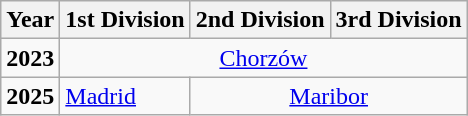<table class="wikitable">
<tr>
<th>Year</th>
<th>1st Division</th>
<th>2nd Division</th>
<th>3rd Division</th>
</tr>
<tr>
<td><strong>2023</strong></td>
<td align="center"; colspan=3> <a href='#'>Chorzów</a></td>
</tr>
<tr>
<td><strong>2025</strong></td>
<td> <a href='#'>Madrid</a></td>
<td colspan=2 align=center> <a href='#'>Maribor</a></td>
</tr>
</table>
